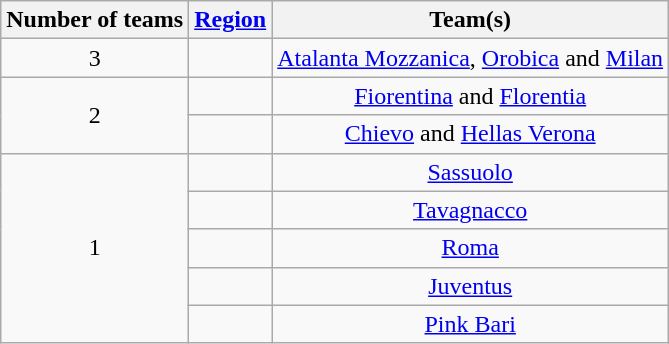<table class="wikitable" style="text-align:center">
<tr>
<th>Number of teams</th>
<th><a href='#'>Region</a></th>
<th>Team(s)</th>
</tr>
<tr>
<td rowspan="1">3</td>
<td align="left"></td>
<td><a href='#'>Atalanta Mozzanica</a>, <a href='#'>Orobica</a> and <a href='#'>Milan</a></td>
</tr>
<tr>
<td rowspan="2">2</td>
<td align="left"></td>
<td><a href='#'>Fiorentina</a> and <a href='#'>Florentia</a></td>
</tr>
<tr>
<td align="left"></td>
<td><a href='#'>Chievo</a> and <a href='#'>Hellas Verona</a></td>
</tr>
<tr>
<td rowspan="5">1</td>
<td align="left"></td>
<td><a href='#'>Sassuolo</a></td>
</tr>
<tr>
<td align="left"></td>
<td><a href='#'>Tavagnacco</a></td>
</tr>
<tr>
<td align="left"></td>
<td><a href='#'>Roma</a></td>
</tr>
<tr>
<td align="left"></td>
<td><a href='#'>Juventus</a></td>
</tr>
<tr>
<td align="left"></td>
<td><a href='#'>Pink Bari</a></td>
</tr>
</table>
